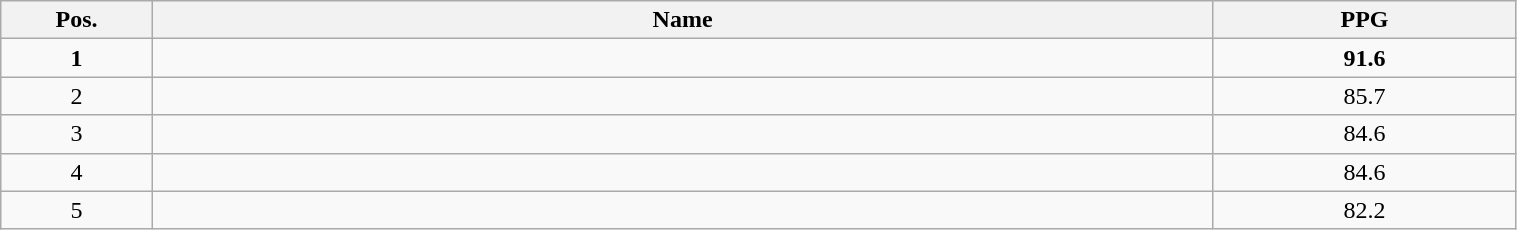<table class=wikitable width="80%">
<tr>
<th width="10%">Pos.</th>
<th width="70%">Name</th>
<th width="20%">PPG</th>
</tr>
<tr>
<td align=center><strong>1</strong></td>
<td><strong></strong></td>
<td align=center><strong>91.6</strong></td>
</tr>
<tr>
<td align=center>2</td>
<td></td>
<td align=center>85.7</td>
</tr>
<tr>
<td align=center>3</td>
<td></td>
<td align=center>84.6</td>
</tr>
<tr>
<td align=center>4</td>
<td></td>
<td align=center>84.6</td>
</tr>
<tr>
<td align=center>5</td>
<td></td>
<td align=center>82.2</td>
</tr>
</table>
